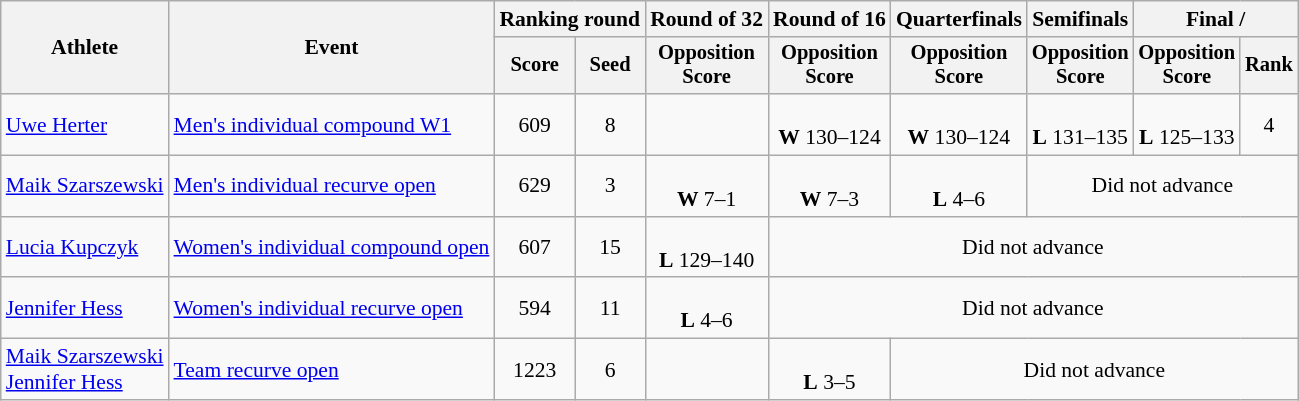<table class="wikitable" style="font-size:90%">
<tr>
<th rowspan=2>Athlete</th>
<th rowspan=2>Event</th>
<th colspan="2">Ranking round</th>
<th>Round of 32</th>
<th>Round of 16</th>
<th>Quarterfinals</th>
<th>Semifinals</th>
<th colspan="2">Final / </th>
</tr>
<tr style="font-size:95%">
<th>Score</th>
<th>Seed</th>
<th>Opposition<br>Score</th>
<th>Opposition<br>Score</th>
<th>Opposition<br>Score</th>
<th>Opposition<br>Score</th>
<th>Opposition<br>Score</th>
<th>Rank</th>
</tr>
<tr align=center>
<td align=left><a href='#'>Uwe Herter</a></td>
<td align=left><a href='#'>Men's individual compound W1</a></td>
<td>609</td>
<td>8</td>
<td></td>
<td><br><strong>W</strong> 130–124</td>
<td><br><strong>W</strong> 130–124</td>
<td><br><strong>L</strong> 131–135</td>
<td><br><strong>L</strong> 125–133</td>
<td>4</td>
</tr>
<tr align=center>
<td align=left><a href='#'>Maik Szarszewski</a></td>
<td align=left><a href='#'>Men's individual recurve open</a></td>
<td>629</td>
<td>3</td>
<td><br><strong>W</strong> 7–1</td>
<td><br><strong>W</strong> 7–3</td>
<td><br><strong>L</strong> 4–6</td>
<td colspan=3>Did not advance</td>
</tr>
<tr align=center>
<td align=left><a href='#'>Lucia Kupczyk</a></td>
<td align=left><a href='#'>Women's individual compound open</a></td>
<td>607</td>
<td>15</td>
<td><br><strong>L</strong> 129–140</td>
<td colspan=5>Did not advance</td>
</tr>
<tr align=center>
<td align=left><a href='#'>Jennifer Hess</a></td>
<td align=left><a href='#'>Women's individual recurve open</a></td>
<td>594</td>
<td>11</td>
<td><br><strong>L</strong> 4–6</td>
<td colspan=5>Did not advance</td>
</tr>
<tr align=center>
<td align=left><a href='#'>Maik Szarszewski</a><br><a href='#'>Jennifer Hess</a></td>
<td align=left><a href='#'>Team recurve open</a></td>
<td>1223</td>
<td>6</td>
<td></td>
<td><br><strong>L</strong> 3–5</td>
<td colspan=5>Did not advance</td>
</tr>
</table>
